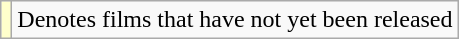<table class=wikitable>
<tr>
<td style="background:#FFFFCC;"></td>
<td>Denotes films that have not yet been released</td>
</tr>
</table>
